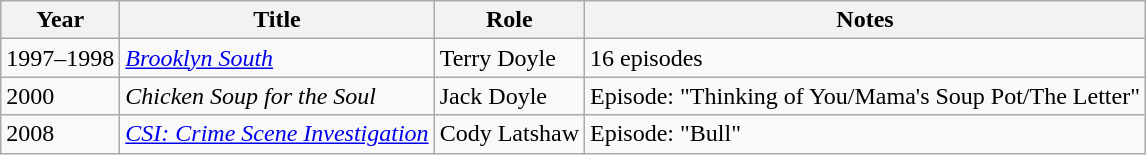<table class="wikitable sortable">
<tr>
<th>Year</th>
<th>Title</th>
<th>Role</th>
<th>Notes</th>
</tr>
<tr>
<td>1997–1998</td>
<td><em><a href='#'>Brooklyn South</a></em></td>
<td>Terry Doyle</td>
<td>16 episodes</td>
</tr>
<tr>
<td>2000</td>
<td><em>Chicken Soup for the Soul</em></td>
<td>Jack Doyle</td>
<td>Episode: "Thinking of You/Mama's Soup Pot/The Letter"</td>
</tr>
<tr>
<td>2008</td>
<td><em><a href='#'>CSI: Crime Scene Investigation</a></em></td>
<td>Cody Latshaw</td>
<td>Episode: "Bull"</td>
</tr>
</table>
